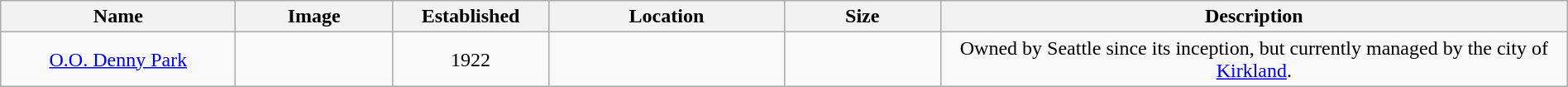<table class="wikitable sortable" style="text-align:center; width:100%">
<tr>
<th width=15%>Name</th>
<th width=10% class = "unsortable">Image</th>
<th>Established</th>
<th width=15%>Location</th>
<th width=10%>Size</th>
<th width=40% class = "unsortable">Description</th>
</tr>
<tr>
<td><a href='#'>O.O. Denny Park</a></td>
<td></td>
<td>1922</td>
<td></td>
<td></td>
<td>Owned by Seattle since its inception, but currently managed by the city of <a href='#'>Kirkland</a>.</td>
</tr>
</table>
